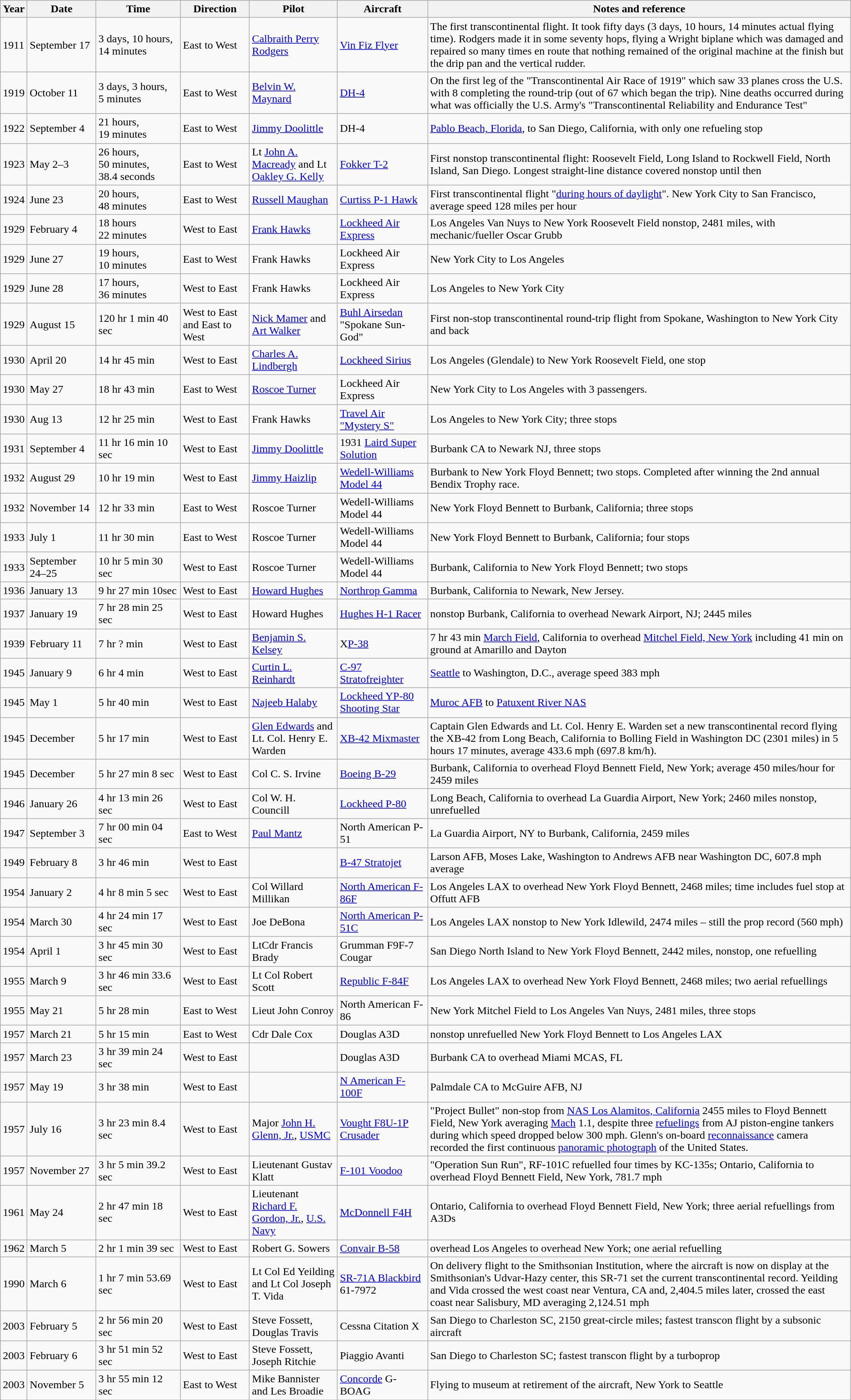<table class="wikitable mw-collapsible">
<tr>
<th>Year</th>
<th>Date</th>
<th>Time</th>
<th>Direction</th>
<th>Pilot</th>
<th>Aircraft</th>
<th>Notes and reference</th>
</tr>
<tr>
<td>1911</td>
<td>September 17</td>
<td>3 days, 10 hours, 14 minutes</td>
<td>East to West</td>
<td><a href='#'>Calbraith Perry Rodgers</a></td>
<td><a href='#'>Vin Fiz Flyer</a></td>
<td>The first transcontinental flight. It took fifty days (3 days, 10 hours, 14 minutes actual flying time). Rodgers made it in some seventy hops, flying a Wright biplane which was damaged and repaired so many times en route that nothing remained of the original machine at the finish but the drip pan and the vertical rudder.</td>
</tr>
<tr>
<td>1919</td>
<td>October 11</td>
<td>3 days, 3 hours, 5 minutes </td>
<td>East to West</td>
<td><a href='#'>Belvin W. Maynard</a></td>
<td><a href='#'>DH-4</a></td>
<td>On the first leg of the "Transcontinental Air Race of 1919" which saw 33 planes cross the U.S. with 8 completing the round-trip (out of 67 which began the trip). Nine deaths occurred during what was officially the U.S. Army's "Transcontinental Reliability and Endurance Test"</td>
</tr>
<tr>
<td>1922</td>
<td>September 4</td>
<td>21 hours, 19 minutes</td>
<td>East to West</td>
<td><a href='#'>Jimmy Doolittle</a></td>
<td>DH-4</td>
<td><a href='#'>Pablo Beach, Florida</a>, to San Diego, California, with only one refueling stop </td>
</tr>
<tr>
<td>1923</td>
<td>May 2–3</td>
<td>26 hours, 50 minutes, 38.4 seconds</td>
<td>East to West</td>
<td>Lt <a href='#'>John A. Macready</a> and Lt <a href='#'>Oakley G. Kelly</a></td>
<td><a href='#'>Fokker T-2</a></td>
<td>First nonstop transcontinental flight: Roosevelt Field, Long Island to Rockwell Field, North Island, San Diego. Longest straight-line distance covered nonstop until then</td>
</tr>
<tr>
<td>1924</td>
<td>June 23</td>
<td>20 hours, 48 minutes</td>
<td>East to West</td>
<td><a href='#'>Russell Maughan</a></td>
<td><a href='#'>Curtiss P-1 Hawk</a></td>
<td>First transcontinental flight "<a href='#'>during hours of daylight</a>". New York City to San Francisco, average speed 128 miles per hour</td>
</tr>
<tr>
<td>1929</td>
<td>February 4</td>
<td>18 hours 22 minutes</td>
<td>West to East</td>
<td><a href='#'>Frank Hawks</a></td>
<td><a href='#'>Lockheed Air Express</a></td>
<td>Los Angeles Van Nuys to New York Roosevelt Field nonstop, 2481 miles, with mechanic/fueller Oscar Grubb</td>
</tr>
<tr>
<td>1929</td>
<td>June 27</td>
<td>19 hours, 10 minutes</td>
<td>East to West</td>
<td>Frank Hawks</td>
<td>Lockheed Air Express</td>
<td>New York City to Los Angeles</td>
</tr>
<tr>
<td>1929</td>
<td>June 28</td>
<td>17 hours, 36 minutes</td>
<td>West to East</td>
<td>Frank Hawks</td>
<td>Lockheed Air Express</td>
<td>Los Angeles to New York City</td>
</tr>
<tr>
<td>1929</td>
<td>August 15</td>
<td>120 hr 1 min 40 sec</td>
<td>West to East and East to West</td>
<td><a href='#'>Nick Mamer</a> and <a href='#'>Art Walker</a></td>
<td><a href='#'>Buhl Airsedan</a> "Spokane Sun-God"</td>
<td>First non-stop transcontinental round-trip flight from Spokane, Washington to New York City and back</td>
</tr>
<tr>
<td>1930</td>
<td>April 20</td>
<td>14 hr 45 min</td>
<td>West to East</td>
<td><a href='#'>Charles A. Lindbergh</a></td>
<td><a href='#'>Lockheed Sirius</a></td>
<td>Los Angeles (Glendale) to New York Roosevelt Field, one stop</td>
</tr>
<tr>
<td>1930</td>
<td>May 27</td>
<td>18 hr 43 min</td>
<td>East to West</td>
<td><a href='#'>Roscoe Turner</a></td>
<td>Lockheed Air Express</td>
<td>New York City to Los Angeles with 3 passengers.</td>
</tr>
<tr>
<td>1930</td>
<td>Aug 13</td>
<td>12 hr 25 min</td>
<td>West to East</td>
<td>Frank Hawks</td>
<td><a href='#'>Travel Air "Mystery S"</a></td>
<td>Los Angeles to New York City; three stops</td>
</tr>
<tr>
<td>1931</td>
<td>September 4</td>
<td>11 hr 16 min 10 sec</td>
<td>West to East</td>
<td><a href='#'>Jimmy Doolittle</a></td>
<td>1931 <a href='#'>Laird Super Solution</a></td>
<td>Burbank CA to Newark NJ, three stops </td>
</tr>
<tr>
<td>1932</td>
<td>August 29</td>
<td>10 hr 19 min</td>
<td>West to East</td>
<td><a href='#'>Jimmy Haizlip</a></td>
<td><a href='#'>Wedell-Williams Model 44</a></td>
<td>Burbank to New York Floyd Bennett; two stops. Completed after winning the 2nd annual Bendix Trophy race.</td>
</tr>
<tr>
<td>1932</td>
<td>November 14</td>
<td>12 hr 33 min</td>
<td>East to West</td>
<td>Roscoe Turner</td>
<td>Wedell-Williams Model 44</td>
<td>New York Floyd Bennett to Burbank, California; three stops</td>
</tr>
<tr>
<td>1933</td>
<td>July 1</td>
<td>11 hr 30 min</td>
<td>East to West</td>
<td>Roscoe Turner</td>
<td>Wedell-Williams Model 44</td>
<td>New York Floyd Bennett to Burbank, California; four stops</td>
</tr>
<tr>
<td>1933</td>
<td>September 24–25</td>
<td>10 hr 5 min 30 sec</td>
<td>West to East</td>
<td>Roscoe Turner</td>
<td>Wedell-Williams Model 44</td>
<td>Burbank, California to New York Floyd Bennett; two stops</td>
</tr>
<tr>
<td>1936</td>
<td>January 13</td>
<td>9 hr 27 min 10sec</td>
<td>West to East</td>
<td><a href='#'>Howard Hughes</a></td>
<td><a href='#'>Northrop Gamma</a></td>
<td>Burbank, California to Newark, New Jersey.</td>
</tr>
<tr>
<td>1937</td>
<td>January 19</td>
<td>7 hr 28 min 25 sec</td>
<td>West to East</td>
<td>Howard Hughes</td>
<td><a href='#'>Hughes H-1 Racer</a></td>
<td>nonstop Burbank, California to overhead Newark Airport, NJ; 2445 miles</td>
</tr>
<tr>
<td>1939</td>
<td>February 11</td>
<td>7 hr ? min</td>
<td>West to East</td>
<td><a href='#'>Benjamin S. Kelsey</a></td>
<td>X<a href='#'>P-38</a></td>
<td>7 hr 43 min <a href='#'>March Field</a>, California to overhead <a href='#'>Mitchel Field, New York</a> including 41 min on ground at Amarillo and Dayton</td>
</tr>
<tr>
<td>1945</td>
<td>January 9</td>
<td>6 hr 4 min</td>
<td>West to East</td>
<td><a href='#'>Curtin L. Reinhardt</a></td>
<td><a href='#'>C-97 Stratofreighter</a></td>
<td><a href='#'>Seattle</a> to Washington, D.C., average speed 383 mph</td>
</tr>
<tr>
<td>1945</td>
<td>May 1</td>
<td>5 hr 40 min</td>
<td>West to East</td>
<td><a href='#'>Najeeb Halaby</a></td>
<td><a href='#'>Lockheed YP-80 Shooting Star</a></td>
<td><a href='#'>Muroc AFB</a> to <a href='#'>Patuxent River NAS</a></td>
</tr>
<tr>
<td>1945</td>
<td>December</td>
<td>5 hr 17 min</td>
<td>West to East</td>
<td><a href='#'>Glen Edwards</a> and Lt. Col. Henry E. Warden</td>
<td><a href='#'>XB-42 Mixmaster</a></td>
<td>Captain Glen Edwards and Lt. Col. Henry E. Warden set a new transcontinental record flying the XB-42 from Long Beach, California to Bolling Field in Washington DC (2301 miles) in 5 hours 17 minutes, average 433.6 mph (697.8 km/h).</td>
</tr>
<tr>
<td>1945</td>
<td>December</td>
<td>5 hr 27 min 8 sec</td>
<td>West to East</td>
<td>Col C. S. Irvine</td>
<td><a href='#'>Boeing B-29</a></td>
<td>Burbank, California to overhead Floyd Bennett Field, New York; average 450 miles/hour for 2459 miles</td>
</tr>
<tr>
<td>1946</td>
<td>January 26</td>
<td>4 hr 13 min 26 sec</td>
<td>West to East</td>
<td>Col W. H. Councill</td>
<td><a href='#'>Lockheed P-80</a></td>
<td>Long Beach, California to overhead La Guardia Airport, New York; 2460 miles nonstop, unrefuelled</td>
</tr>
<tr>
<td>1947</td>
<td>September 3</td>
<td>7 hr 00 min 04 sec</td>
<td>East to West</td>
<td><a href='#'>Paul Mantz</a></td>
<td>North American P-51</td>
<td>La Guardia Airport, NY to Burbank, California, 2459 miles</td>
</tr>
<tr>
<td>1949</td>
<td>February 8</td>
<td>3 hr 46 min</td>
<td>West to East</td>
<td></td>
<td><a href='#'>B-47 Stratojet</a></td>
<td>Larson AFB, Moses Lake, Washington to Andrews AFB near Washington DC, 607.8 mph average </td>
</tr>
<tr>
<td>1954</td>
<td>January 2</td>
<td>4 hr 8 min 5 sec</td>
<td>West to East</td>
<td>Col Willard Millikan</td>
<td><a href='#'>North American F-86F</a></td>
<td>Los Angeles LAX to overhead New York Floyd Bennett, 2468 miles; time includes fuel stop at Offutt AFB</td>
</tr>
<tr>
<td>1954</td>
<td>March 30</td>
<td>4 hr 24 min 17 sec</td>
<td>West to East</td>
<td>Joe DeBona</td>
<td><a href='#'>North American P-51C</a></td>
<td>Los Angeles LAX nonstop to New York Idlewild, 2474 miles – still the prop record (560 mph)</td>
</tr>
<tr>
<td>1954</td>
<td>April 1</td>
<td>3 hr 45 min 30 sec</td>
<td>West to East</td>
<td>LtCdr Francis Brady</td>
<td>Grumman F9F-7 Cougar</td>
<td>San Diego North Island to New York Floyd Bennett, 2442 miles, nonstop, one refuelling</td>
</tr>
<tr>
<td>1955</td>
<td>March 9</td>
<td>3 hr 46 min 33.6 sec</td>
<td>West to East</td>
<td>Lt Col Robert Scott</td>
<td><a href='#'>Republic F-84F</a></td>
<td>Los Angeles LAX to overhead New York Floyd Bennett, 2468 miles; two aerial refuellings</td>
</tr>
<tr>
<td>1955</td>
<td>May 21</td>
<td>5 hr 28 min</td>
<td>East to West</td>
<td>Lieut John Conroy</td>
<td>North American F-86</td>
<td>New York Mitchel Field to Los Angeles Van Nuys, 2481 miles, three stops</td>
</tr>
<tr>
<td>1957</td>
<td>March 21</td>
<td>5 hr 15 min</td>
<td>East to West</td>
<td>Cdr Dale Cox</td>
<td>Douglas A3D</td>
<td>nonstop unrefuelled New York Floyd Bennett to Los Angeles LAX</td>
</tr>
<tr>
<td>1957</td>
<td>March 23</td>
<td>3 hr 39 min 24 sec</td>
<td>West to East</td>
<td></td>
<td>Douglas A3D</td>
<td>Burbank CA to overhead Miami MCAS, FL</td>
</tr>
<tr>
<td>1957</td>
<td>May 19</td>
<td>3 hr 38 min</td>
<td>West to East</td>
<td></td>
<td><a href='#'>N American F-100F</a></td>
<td>Palmdale CA to McGuire AFB, NJ</td>
</tr>
<tr>
<td>1957</td>
<td>July 16</td>
<td>3 hr 23 min 8.4 sec</td>
<td>West to East</td>
<td>Major <a href='#'>John H. Glenn, Jr.</a>, <a href='#'>USMC</a></td>
<td><a href='#'>Vought F8U-1P Crusader</a></td>
<td>"Project Bullet" non-stop from <a href='#'>NAS Los Alamitos, California</a> 2455 miles to Floyd Bennett Field, New York averaging <a href='#'>Mach</a> 1.1, despite three <a href='#'>refuelings</a> from AJ piston-engine tankers during which speed dropped below 300 mph. Glenn's on-board <a href='#'>reconnaissance</a> camera recorded the first continuous <a href='#'>panoramic photograph</a> of the United States.</td>
</tr>
<tr>
<td>1957</td>
<td>November 27</td>
<td>3 hr 5 min 39.2 sec</td>
<td>West to East</td>
<td>Lieutenant Gustav Klatt</td>
<td><a href='#'>F-101 Voodoo</a></td>
<td>"Operation Sun Run", RF-101C refuelled four times by KC-135s; Ontario, California to overhead Floyd Bennett Field, New York, 781.7 mph </td>
</tr>
<tr>
<td>1961</td>
<td>May 24</td>
<td>2 hr 47 min 18 sec</td>
<td>West to East</td>
<td>Lieutenant <a href='#'>Richard F. Gordon, Jr.</a>, <a href='#'>U.S. Navy</a></td>
<td><a href='#'>McDonnell F4H</a></td>
<td>Ontario, California to overhead Floyd Bennett Field, New York; three aerial refuellings from A3Ds</td>
</tr>
<tr>
<td>1962</td>
<td>March 5</td>
<td>2 hr 1 min 39 sec</td>
<td>West to East</td>
<td>Robert G. Sowers</td>
<td><a href='#'>Convair B-58</a></td>
<td>overhead Los Angeles to overhead New York; one aerial refuelling</td>
</tr>
<tr>
<td>1990</td>
<td>March 6</td>
<td>1 hr 7 min 53.69 sec</td>
<td>West to East</td>
<td>Lt Col Ed Yeilding and Lt Col Joseph T. Vida</td>
<td><a href='#'>SR-71A Blackbird</a><br>61-7972</td>
<td>On delivery flight to the Smithsonian Institution, where the aircraft is now on display at the Smithsonian's Udvar-Hazy center, this SR-71 set the current transcontinental record. Yeilding and Vida crossed the west coast near Ventura, CA and, 2,404.5 miles later, crossed the east coast near Salisbury, MD averaging 2,124.51 mph </td>
</tr>
<tr>
<td>2003</td>
<td>February 5</td>
<td>2 hr 56 min 20 sec</td>
<td>West to East</td>
<td>Steve Fossett, Douglas Travis</td>
<td>Cessna Citation X</td>
<td>San Diego to Charleston SC, 2150 great-circle miles; fastest transcon flight by a subsonic aircraft</td>
</tr>
<tr>
<td>2003</td>
<td>February 6</td>
<td>3 hr 51 min 52 sec</td>
<td>West to East</td>
<td>Steve Fossett, Joseph Ritchie</td>
<td>Piaggio Avanti</td>
<td>San Diego to Charleston SC; fastest transcon flight by a turboprop</td>
</tr>
<tr>
<td>2003</td>
<td>November 5</td>
<td>3 hr 55 min 12 sec</td>
<td>East to West</td>
<td>Mike Bannister and Les Broadie</td>
<td><a href='#'>Concorde</a> G-BOAG</td>
<td>Flying to museum at retirement of the aircraft, New York to Seattle</td>
</tr>
<tr>
</tr>
</table>
